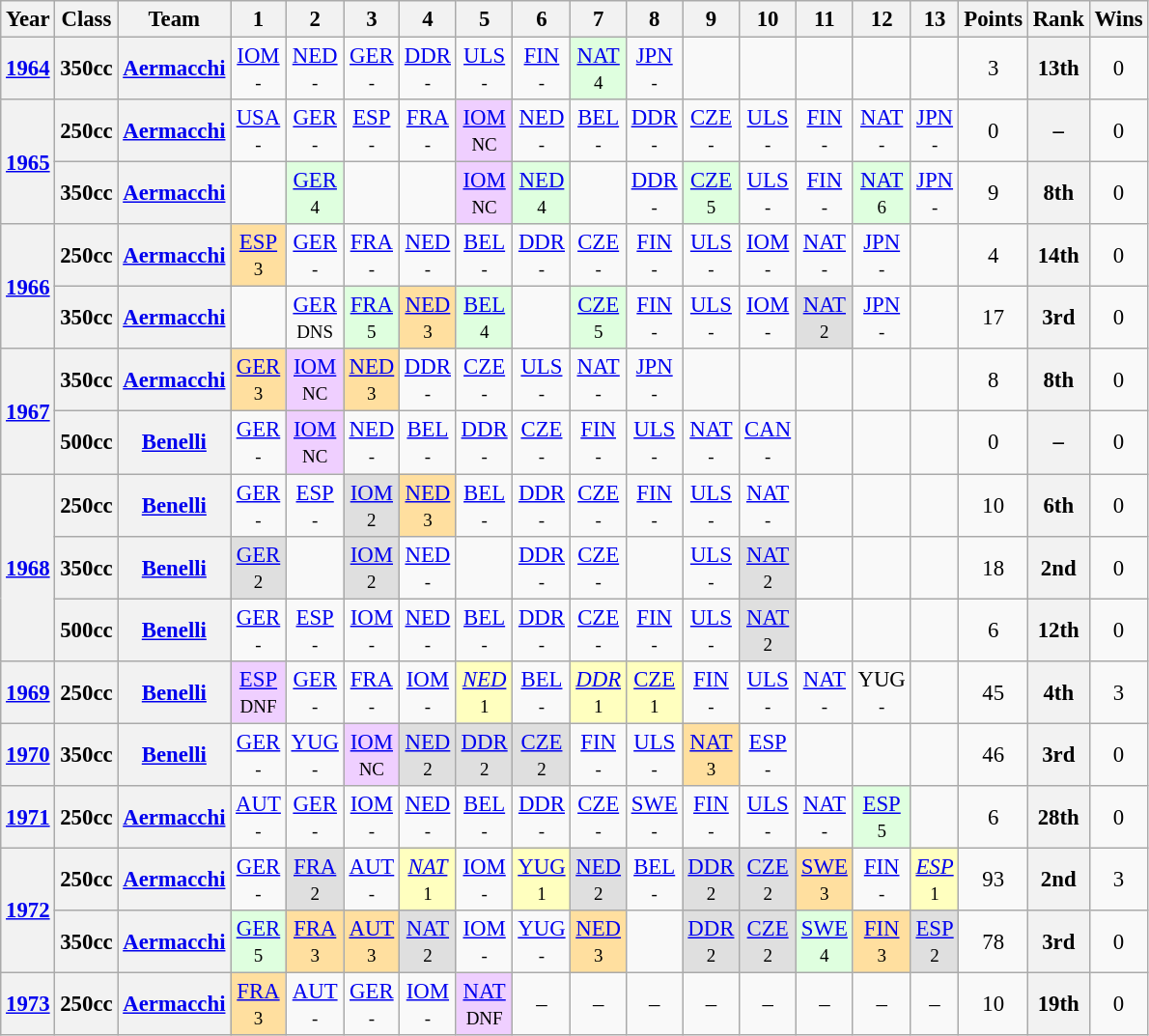<table class="wikitable" style="text-align:center; font-size:95%">
<tr>
<th>Year</th>
<th>Class</th>
<th>Team</th>
<th>1</th>
<th>2</th>
<th>3</th>
<th>4</th>
<th>5</th>
<th>6</th>
<th>7</th>
<th>8</th>
<th>9</th>
<th>10</th>
<th>11</th>
<th>12</th>
<th>13</th>
<th>Points</th>
<th>Rank</th>
<th>Wins</th>
</tr>
<tr>
<th><a href='#'>1964</a></th>
<th>350cc</th>
<th><a href='#'>Aermacchi</a></th>
<td><a href='#'>IOM</a><br><small>-</small></td>
<td><a href='#'>NED</a><br><small>-</small></td>
<td><a href='#'>GER</a><br><small>-</small></td>
<td><a href='#'>DDR</a><br><small>-</small></td>
<td><a href='#'>ULS</a><br><small>-</small></td>
<td><a href='#'>FIN</a><br><small>-</small></td>
<td style="background:#dfffdf;"><a href='#'>NAT</a><br><small>4</small></td>
<td><a href='#'>JPN</a><br><small>-</small></td>
<td></td>
<td></td>
<td></td>
<td></td>
<td></td>
<td>3</td>
<th>13th</th>
<td>0</td>
</tr>
<tr>
<th rowspan=2><a href='#'>1965</a></th>
<th>250cc</th>
<th><a href='#'>Aermacchi</a></th>
<td><a href='#'>USA</a><br><small>-</small></td>
<td><a href='#'>GER</a><br><small>-</small></td>
<td><a href='#'>ESP</a><br><small>-</small></td>
<td><a href='#'>FRA</a><br><small>-</small></td>
<td style="background:#efcfff;"><a href='#'>IOM</a><br><small>NC</small></td>
<td><a href='#'>NED</a><br><small>-</small></td>
<td><a href='#'>BEL</a><br><small>-</small></td>
<td><a href='#'>DDR</a><br><small>-</small></td>
<td><a href='#'>CZE</a><br><small>-</small></td>
<td><a href='#'>ULS</a><br><small>-</small></td>
<td><a href='#'>FIN</a><br><small>-</small></td>
<td><a href='#'>NAT</a><br><small>-</small></td>
<td><a href='#'>JPN</a><br><small>-</small></td>
<td>0</td>
<th>–</th>
<td>0</td>
</tr>
<tr>
<th>350cc</th>
<th><a href='#'>Aermacchi</a></th>
<td></td>
<td style="background:#dfffdf;"><a href='#'>GER</a><br><small>4</small></td>
<td></td>
<td></td>
<td style="background:#efcfff;"><a href='#'>IOM</a><br><small>NC</small></td>
<td style="background:#dfffdf;"><a href='#'>NED</a><br><small>4</small></td>
<td></td>
<td><a href='#'>DDR</a><br><small>-</small></td>
<td style="background:#dfffdf;"><a href='#'>CZE</a><br><small>5</small></td>
<td><a href='#'>ULS</a><br><small>-</small></td>
<td><a href='#'>FIN</a><br><small>-</small></td>
<td style="background:#dfffdf;"><a href='#'>NAT</a><br><small>6</small></td>
<td><a href='#'>JPN</a><br><small>-</small></td>
<td>9</td>
<th>8th</th>
<td>0</td>
</tr>
<tr>
<th rowspan=2><a href='#'>1966</a></th>
<th>250cc</th>
<th><a href='#'>Aermacchi</a></th>
<td style="background:#ffdf9f;"><a href='#'>ESP</a><br><small>3</small></td>
<td><a href='#'>GER</a><br><small>-</small></td>
<td><a href='#'>FRA</a><br><small>-</small></td>
<td><a href='#'>NED</a><br><small>-</small></td>
<td><a href='#'>BEL</a><br><small>-</small></td>
<td><a href='#'>DDR</a><br><small>-</small></td>
<td><a href='#'>CZE</a><br><small>-</small></td>
<td><a href='#'>FIN</a><br><small>-</small></td>
<td><a href='#'>ULS</a><br><small>-</small></td>
<td><a href='#'>IOM</a><br><small>-</small></td>
<td><a href='#'>NAT</a><br><small>-</small></td>
<td><a href='#'>JPN</a><br><small>-</small></td>
<td></td>
<td>4</td>
<th>14th</th>
<td>0</td>
</tr>
<tr>
<th>350cc</th>
<th><a href='#'>Aermacchi</a></th>
<td></td>
<td><a href='#'>GER</a><br><small>DNS</small></td>
<td style="background:#dfffdf;"><a href='#'>FRA</a><br><small>5</small></td>
<td style="background:#ffdf9f;"><a href='#'>NED</a><br><small>3</small></td>
<td style="background:#dfffdf;"><a href='#'>BEL</a><br><small>4</small></td>
<td></td>
<td style="background:#dfffdf;"><a href='#'>CZE</a><br><small>5</small></td>
<td><a href='#'>FIN</a><br><small>-</small></td>
<td><a href='#'>ULS</a><br><small>-</small></td>
<td><a href='#'>IOM</a><br><small>-</small></td>
<td style="background:#dfdfdf;"><a href='#'>NAT</a><br><small>2</small></td>
<td><a href='#'>JPN</a><br><small>-</small></td>
<td></td>
<td>17</td>
<th>3rd</th>
<td>0</td>
</tr>
<tr>
<th rowspan=2><a href='#'>1967</a></th>
<th>350cc</th>
<th><a href='#'>Aermacchi</a></th>
<td style="background:#ffdf9f;"><a href='#'>GER</a><br><small>3</small></td>
<td style="background:#efcfff;"><a href='#'>IOM</a><br><small>NC</small></td>
<td style="background:#ffdf9f;"><a href='#'>NED</a><br><small>3</small></td>
<td><a href='#'>DDR</a><br><small>-</small></td>
<td><a href='#'>CZE</a><br><small>-</small></td>
<td><a href='#'>ULS</a><br><small>-</small></td>
<td><a href='#'>NAT</a><br><small>-</small></td>
<td><a href='#'>JPN</a><br><small>-</small></td>
<td></td>
<td></td>
<td></td>
<td></td>
<td></td>
<td>8</td>
<th>8th</th>
<td>0</td>
</tr>
<tr>
<th>500cc</th>
<th><a href='#'>Benelli</a></th>
<td><a href='#'>GER</a><br><small>-</small></td>
<td style="background:#efcfff;"><a href='#'>IOM</a><br><small>NC</small></td>
<td><a href='#'>NED</a><br><small>-</small></td>
<td><a href='#'>BEL</a><br><small>-</small></td>
<td><a href='#'>DDR</a><br><small>-</small></td>
<td><a href='#'>CZE</a><br><small>-</small></td>
<td><a href='#'>FIN</a><br><small>-</small></td>
<td><a href='#'>ULS</a><br><small>-</small></td>
<td><a href='#'>NAT</a><br><small>-</small></td>
<td><a href='#'>CAN</a><br><small>-</small></td>
<td></td>
<td></td>
<td></td>
<td>0</td>
<th>–</th>
<td>0</td>
</tr>
<tr>
<th rowspan=3><a href='#'>1968</a></th>
<th>250cc</th>
<th><a href='#'>Benelli</a></th>
<td><a href='#'>GER</a><br><small>-</small></td>
<td><a href='#'>ESP</a><br><small>-</small></td>
<td style="background:#dfdfdf;"><a href='#'>IOM</a><br><small>2</small></td>
<td style="background:#ffdf9f;"><a href='#'>NED</a><br><small>3</small></td>
<td><a href='#'>BEL</a><br><small>-</small></td>
<td><a href='#'>DDR</a><br><small>-</small></td>
<td><a href='#'>CZE</a><br><small>-</small></td>
<td><a href='#'>FIN</a><br><small>-</small></td>
<td><a href='#'>ULS</a><br><small>-</small></td>
<td><a href='#'>NAT</a><br><small>-</small></td>
<td></td>
<td></td>
<td></td>
<td>10</td>
<th>6th</th>
<td>0</td>
</tr>
<tr>
<th>350cc</th>
<th><a href='#'>Benelli</a></th>
<td style="background:#dfdfdf;"><a href='#'>GER</a><br><small>2</small></td>
<td></td>
<td style="background:#dfdfdf;"><a href='#'>IOM</a><br><small>2</small></td>
<td><a href='#'>NED</a><br><small>-</small></td>
<td></td>
<td><a href='#'>DDR</a><br><small>-</small></td>
<td><a href='#'>CZE</a><br><small>-</small></td>
<td></td>
<td><a href='#'>ULS</a><br><small>-</small></td>
<td style="background:#dfdfdf;"><a href='#'>NAT</a><br><small>2</small></td>
<td></td>
<td></td>
<td></td>
<td>18</td>
<th>2nd</th>
<td>0</td>
</tr>
<tr>
<th>500cc</th>
<th><a href='#'>Benelli</a></th>
<td><a href='#'>GER</a><br><small>-</small></td>
<td><a href='#'>ESP</a><br><small>-</small></td>
<td><a href='#'>IOM</a><br><small>-</small></td>
<td><a href='#'>NED</a><br><small>-</small></td>
<td><a href='#'>BEL</a><br><small>-</small></td>
<td><a href='#'>DDR</a><br><small>-</small></td>
<td><a href='#'>CZE</a><br><small>-</small></td>
<td><a href='#'>FIN</a><br><small>-</small></td>
<td><a href='#'>ULS</a><br><small>-</small></td>
<td style="background:#dfdfdf;"><a href='#'>NAT</a><br><small>2</small></td>
<td></td>
<td></td>
<td></td>
<td>6</td>
<th>12th</th>
<td>0</td>
</tr>
<tr>
<th><a href='#'>1969</a></th>
<th>250cc</th>
<th><a href='#'>Benelli</a></th>
<td style="background:#efcfff;"><a href='#'>ESP</a><br><small>DNF</small></td>
<td><a href='#'>GER</a><br><small>-</small></td>
<td><a href='#'>FRA</a><br><small>-</small></td>
<td><a href='#'>IOM</a><br><small>-</small></td>
<td style="background:#ffffbf;"><em><a href='#'>NED</a></em><br><small>1</small></td>
<td><a href='#'>BEL</a><br><small>-</small></td>
<td style="background:#ffffbf;"><em><a href='#'>DDR</a></em><br><small>1</small></td>
<td style="background:#ffffbf;"><a href='#'>CZE</a><br><small>1</small></td>
<td><a href='#'>FIN</a><br><small>-</small></td>
<td><a href='#'>ULS</a><br><small>-</small></td>
<td><a href='#'>NAT</a><br><small>-</small></td>
<td>YUG<br><small>-</small></td>
<td></td>
<td>45</td>
<th>4th</th>
<td>3</td>
</tr>
<tr>
<th><a href='#'>1970</a></th>
<th>350cc</th>
<th><a href='#'>Benelli</a></th>
<td><a href='#'>GER</a><br><small>-</small></td>
<td><a href='#'>YUG</a><br><small>-</small></td>
<td style="background:#efcfff;"><a href='#'>IOM</a><br><small>NC</small></td>
<td style="background:#dfdfdf;"><a href='#'>NED</a><br><small>2</small></td>
<td style="background:#dfdfdf;"><a href='#'>DDR</a><br><small>2</small></td>
<td style="background:#dfdfdf;"><a href='#'>CZE</a><br><small>2</small></td>
<td><a href='#'>FIN</a><br><small>-</small></td>
<td><a href='#'>ULS</a><br><small>-</small></td>
<td style="background:#ffdf9f;"><a href='#'>NAT</a><br><small>3</small></td>
<td><a href='#'>ESP</a><br><small>-</small></td>
<td></td>
<td></td>
<td></td>
<td>46</td>
<th>3rd</th>
<td>0</td>
</tr>
<tr>
<th><a href='#'>1971</a></th>
<th>250cc</th>
<th><a href='#'>Aermacchi</a></th>
<td><a href='#'>AUT</a><br><small>-</small></td>
<td><a href='#'>GER</a><br><small>-</small></td>
<td><a href='#'>IOM</a><br><small>-</small></td>
<td><a href='#'>NED</a><br><small>-</small></td>
<td><a href='#'>BEL</a><br><small>-</small></td>
<td><a href='#'>DDR</a><br><small>-</small></td>
<td><a href='#'>CZE</a><br><small>-</small></td>
<td><a href='#'>SWE</a><br><small>-</small></td>
<td><a href='#'>FIN</a><br><small>-</small></td>
<td><a href='#'>ULS</a><br><small>-</small></td>
<td><a href='#'>NAT</a><br><small>-</small></td>
<td style="background:#dfffdf;"><a href='#'>ESP</a><br><small>5</small></td>
<td></td>
<td>6</td>
<th>28th</th>
<td>0</td>
</tr>
<tr>
<th rowspan=2><a href='#'>1972</a></th>
<th>250cc</th>
<th><a href='#'>Aermacchi</a></th>
<td><a href='#'>GER</a><br><small>-</small></td>
<td style="background:#dfdfdf;"><a href='#'>FRA</a><br><small>2</small></td>
<td><a href='#'>AUT</a><br><small>-</small></td>
<td style="background:#ffffbf;"><em><a href='#'>NAT</a></em><br><small>1</small></td>
<td><a href='#'>IOM</a><br><small>-</small></td>
<td style="background:#ffffbf;"><a href='#'>YUG</a><br><small>1</small></td>
<td style="background:#dfdfdf;"><a href='#'>NED</a><br><small>2</small></td>
<td><a href='#'>BEL</a><br><small>-</small></td>
<td style="background:#dfdfdf;"><a href='#'>DDR</a><br><small>2</small></td>
<td style="background:#dfdfdf;"><a href='#'>CZE</a><br><small>2</small></td>
<td style="background:#ffdf9f;"><a href='#'>SWE</a><br><small>3</small></td>
<td><a href='#'>FIN</a><br><small>-</small></td>
<td style="background:#ffffbf;"><em><a href='#'>ESP</a></em><br><small>1</small></td>
<td>93</td>
<th>2nd</th>
<td>3</td>
</tr>
<tr>
<th>350cc</th>
<th><a href='#'>Aermacchi</a></th>
<td style="background:#dfffdf;"><a href='#'>GER</a><br><small>5</small></td>
<td style="background:#ffdf9f;"><a href='#'>FRA</a><br><small>3</small></td>
<td style="background:#ffdf9f;"><a href='#'>AUT</a><br><small>3</small></td>
<td style="background:#dfdfdf;"><a href='#'>NAT</a><br><small>2</small></td>
<td><a href='#'>IOM</a><br><small>-</small></td>
<td><a href='#'>YUG</a><br><small>-</small></td>
<td style="background:#ffdf9f;"><a href='#'>NED</a><br><small>3</small></td>
<td></td>
<td style="background:#dfdfdf;"><a href='#'>DDR</a><br><small>2</small></td>
<td style="background:#dfdfdf;"><a href='#'>CZE</a><br><small>2</small></td>
<td style="background:#dfffdf;"><a href='#'>SWE</a><br><small>4</small></td>
<td style="background:#ffdf9f;"><a href='#'>FIN</a><br><small>3</small></td>
<td style="background:#dfdfdf;"><a href='#'>ESP</a><br><small>2</small></td>
<td>78</td>
<th>3rd</th>
<td>0</td>
</tr>
<tr>
<th><a href='#'>1973</a></th>
<th>250cc</th>
<th><a href='#'>Aermacchi</a></th>
<td style="background:#ffdf9f;"><a href='#'>FRA</a><br><small>3</small></td>
<td><a href='#'>AUT</a><br><small>-</small></td>
<td><a href='#'>GER</a><br><small>-</small></td>
<td><a href='#'>IOM</a><br><small>-</small></td>
<td style="background:#efcfff;"><a href='#'>NAT</a><br><small>DNF</small></td>
<td>–</td>
<td>–</td>
<td>–</td>
<td>–</td>
<td>–</td>
<td>–</td>
<td>–</td>
<td>–</td>
<td>10</td>
<th>19th</th>
<td>0</td>
</tr>
</table>
